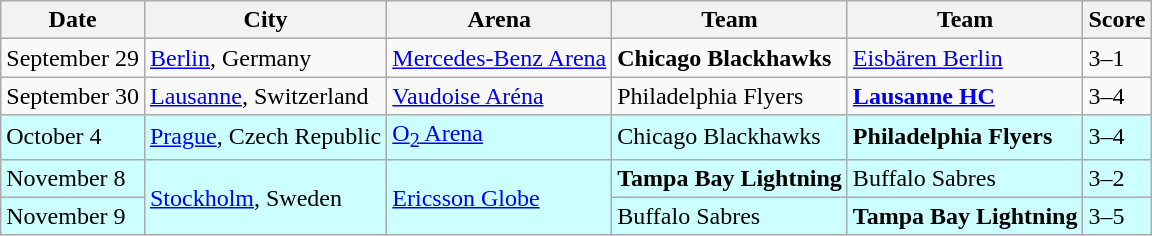<table class="wikitable">
<tr>
<th>Date</th>
<th>City</th>
<th>Arena</th>
<th>Team</th>
<th>Team</th>
<th>Score</th>
</tr>
<tr>
<td>September 29</td>
<td><a href='#'>Berlin</a>, Germany</td>
<td><a href='#'>Mercedes-Benz Arena</a></td>
<td><strong>Chicago Blackhawks</strong></td>
<td><a href='#'>Eisbären Berlin</a></td>
<td>3–1</td>
</tr>
<tr>
<td>September 30</td>
<td><a href='#'>Lausanne</a>, Switzerland</td>
<td><a href='#'>Vaudoise Aréna</a></td>
<td>Philadelphia Flyers</td>
<td><strong><a href='#'>Lausanne HC</a></strong></td>
<td>3–4</td>
</tr>
<tr bgcolor="#ccffff">
<td>October 4</td>
<td><a href='#'>Prague</a>, Czech Republic</td>
<td><a href='#'>O<sub>2</sub> Arena</a></td>
<td>Chicago Blackhawks</td>
<td><strong>Philadelphia Flyers</strong></td>
<td>3–4</td>
</tr>
<tr bgcolor="#ccffff">
<td>November 8</td>
<td rowspan="2"><a href='#'>Stockholm</a>, Sweden</td>
<td rowspan="2"><a href='#'>Ericsson Globe</a></td>
<td><strong>Tampa Bay Lightning</strong></td>
<td>Buffalo Sabres</td>
<td>3–2</td>
</tr>
<tr bgcolor="#ccffff">
<td>November 9</td>
<td>Buffalo Sabres</td>
<td><strong>Tampa Bay Lightning</strong></td>
<td>3–5</td>
</tr>
</table>
